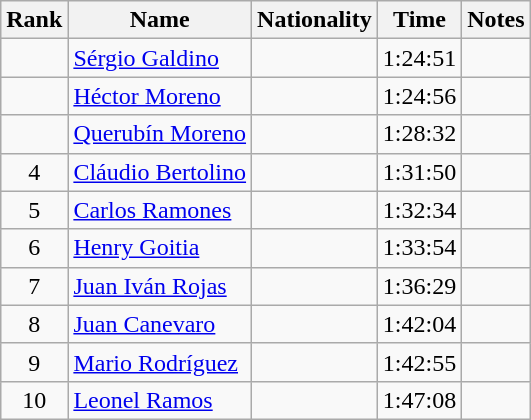<table class="wikitable sortable" style="text-align:center">
<tr>
<th>Rank</th>
<th>Name</th>
<th>Nationality</th>
<th>Time</th>
<th>Notes</th>
</tr>
<tr>
<td></td>
<td align=left><a href='#'>Sérgio Galdino</a></td>
<td align=left></td>
<td>1:24:51</td>
<td></td>
</tr>
<tr>
<td></td>
<td align=left><a href='#'>Héctor Moreno</a></td>
<td align=left></td>
<td>1:24:56</td>
<td></td>
</tr>
<tr>
<td></td>
<td align=left><a href='#'>Querubín Moreno</a></td>
<td align=left></td>
<td>1:28:32</td>
<td></td>
</tr>
<tr>
<td>4</td>
<td align=left><a href='#'>Cláudio Bertolino</a></td>
<td align=left></td>
<td>1:31:50</td>
<td></td>
</tr>
<tr>
<td>5</td>
<td align=left><a href='#'>Carlos Ramones</a></td>
<td align=left></td>
<td>1:32:34</td>
<td></td>
</tr>
<tr>
<td>6</td>
<td align=left><a href='#'>Henry Goitia</a></td>
<td align=left></td>
<td>1:33:54</td>
<td></td>
</tr>
<tr>
<td>7</td>
<td align=left><a href='#'>Juan Iván Rojas</a></td>
<td align=left></td>
<td>1:36:29</td>
<td></td>
</tr>
<tr>
<td>8</td>
<td align=left><a href='#'>Juan Canevaro</a></td>
<td align=left></td>
<td>1:42:04</td>
<td></td>
</tr>
<tr>
<td>9</td>
<td align=left><a href='#'>Mario Rodríguez</a></td>
<td align=left></td>
<td>1:42:55</td>
<td></td>
</tr>
<tr>
<td>10</td>
<td align=left><a href='#'>Leonel Ramos</a></td>
<td align=left></td>
<td>1:47:08</td>
<td></td>
</tr>
</table>
